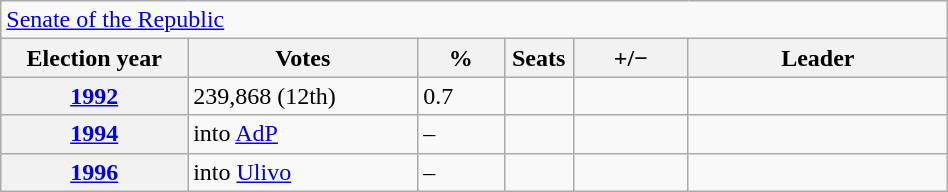<table class=wikitable style="width:50%; border:1px #AAAAFF solid">
<tr>
<td colspan=6><a href='#'>Senate of the Republic</a></td>
</tr>
<tr>
<th width=13%>Election year</th>
<th width=16%>Votes</th>
<th width=6%>%</th>
<th width=1%>Seats</th>
<th width=8%>+/−</th>
<th width=18%>Leader</th>
</tr>
<tr>
<th><a href='#'>1992</a></th>
<td>239,868 (12th)</td>
<td>0.7</td>
<td></td>
<td></td>
<td></td>
</tr>
<tr>
<th><a href='#'>1994</a></th>
<td>into <a href='#'>AdP</a></td>
<td>–</td>
<td></td>
<td></td>
<td></td>
</tr>
<tr>
<th><a href='#'>1996</a></th>
<td>into <a href='#'>Ulivo</a></td>
<td>–</td>
<td></td>
<td></td>
<td></td>
</tr>
</table>
